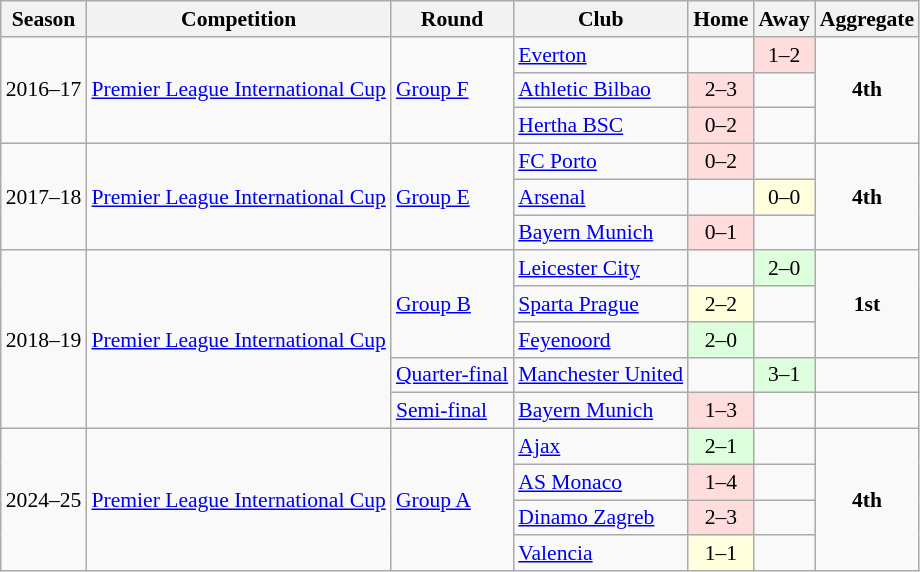<table class="wikitable mw-collapsible mw-collapsed" align=center cellspacing="0" cellpadding="3" style="border:1px solid #AAAAAA;font-size:90%">
<tr>
<th>Season</th>
<th>Competition</th>
<th>Round</th>
<th>Club</th>
<th>Home</th>
<th>Away</th>
<th>Aggregate</th>
</tr>
<tr>
<td rowspan="3">2016–17</td>
<td rowspan="3"><a href='#'>Premier League International Cup</a></td>
<td rowspan="3"><a href='#'>Group F</a></td>
<td> <a href='#'>Everton</a></td>
<td></td>
<td bgcolor="#ffdddd" style="text-align:center;">1–2</td>
<td rowspan="3" style="text-align:center;"><strong>4th</strong></td>
</tr>
<tr>
<td> <a href='#'>Athletic Bilbao</a></td>
<td bgcolor="#ffdddd" style="text-align:center;">2–3</td>
<td></td>
</tr>
<tr>
<td> <a href='#'>Hertha BSC</a></td>
<td bgcolor="#ffdddd" style="text-align:center;">0–2</td>
<td></td>
</tr>
<tr>
<td rowspan="3">2017–18</td>
<td rowspan="3"><a href='#'>Premier League International Cup</a></td>
<td rowspan="3"><a href='#'>Group E</a></td>
<td> <a href='#'>FC Porto</a></td>
<td bgcolor="#ffdddd" style="text-align:center;">0–2</td>
<td></td>
<td rowspan="3" style="text-align:center;"><strong>4th</strong></td>
</tr>
<tr>
<td> <a href='#'>Arsenal</a></td>
<td></td>
<td style="text-align:center; background:#ffffdd;">0–0</td>
</tr>
<tr>
<td> <a href='#'>Bayern Munich</a></td>
<td bgcolor="#ffdddd" style="text-align:center;">0–1</td>
<td></td>
</tr>
<tr>
<td rowspan="5">2018–19</td>
<td rowspan="5"><a href='#'>Premier League International Cup</a></td>
<td rowspan="3"><a href='#'>Group B</a></td>
<td> <a href='#'>Leicester City</a></td>
<td></td>
<td bgcolor="#ddffdd" style="text-align:center;">2–0</td>
<td rowspan="3" style="text-align:center;"><strong>1st</strong></td>
</tr>
<tr>
<td> <a href='#'>Sparta Prague</a></td>
<td style="text-align:center; background:#ffffdd;">2–2</td>
<td></td>
</tr>
<tr>
<td> <a href='#'>Feyenoord</a></td>
<td bgcolor="#ddffdd" style="text-align:center;">2–0</td>
<td></td>
</tr>
<tr>
<td><a href='#'>Quarter-final</a></td>
<td> <a href='#'>Manchester United</a></td>
<td></td>
<td bgcolor="#ddffdd" style="text-align:center;">3–1</td>
<td></td>
</tr>
<tr>
<td><a href='#'>Semi-final</a></td>
<td> <a href='#'>Bayern Munich</a></td>
<td bgcolor="#ffdddd" style="text-align:center;">1–3</td>
<td></td>
<td></td>
</tr>
<tr>
<td rowspan="4">2024–25</td>
<td rowspan="4"><a href='#'>Premier League International Cup</a></td>
<td rowspan="4"><a href='#'>Group A</a></td>
<td> <a href='#'>Ajax</a></td>
<td bgcolor="#ddffdd" style="text-align:center;">2–1</td>
<td></td>
<td rowspan="4" style="text-align:center;"><strong>4th</strong></td>
</tr>
<tr>
<td> <a href='#'>AS Monaco</a></td>
<td bgcolor="#ffdddd" style="text-align:center;">1–4</td>
<td></td>
</tr>
<tr>
<td> <a href='#'>Dinamo Zagreb</a></td>
<td bgcolor="#ffdddd" style="text-align:center;">2–3</td>
<td></td>
</tr>
<tr>
<td> <a href='#'>Valencia</a></td>
<td style="text-align:center; background:#ffffdd;">1–1</td>
<td></td>
</tr>
</table>
